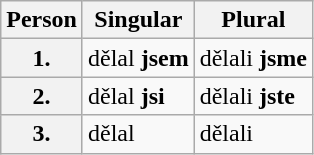<table class=wikitable>
<tr>
<th>Person</th>
<th>Singular</th>
<th>Plural</th>
</tr>
<tr>
<th>1.</th>
<td>dělal <strong>jsem</strong></td>
<td>dělali <strong>jsme</strong></td>
</tr>
<tr>
<th>2.</th>
<td>dělal <strong>jsi</strong></td>
<td>dělali <strong>jste</strong></td>
</tr>
<tr>
<th>3.</th>
<td>dělal</td>
<td>dělali</td>
</tr>
</table>
